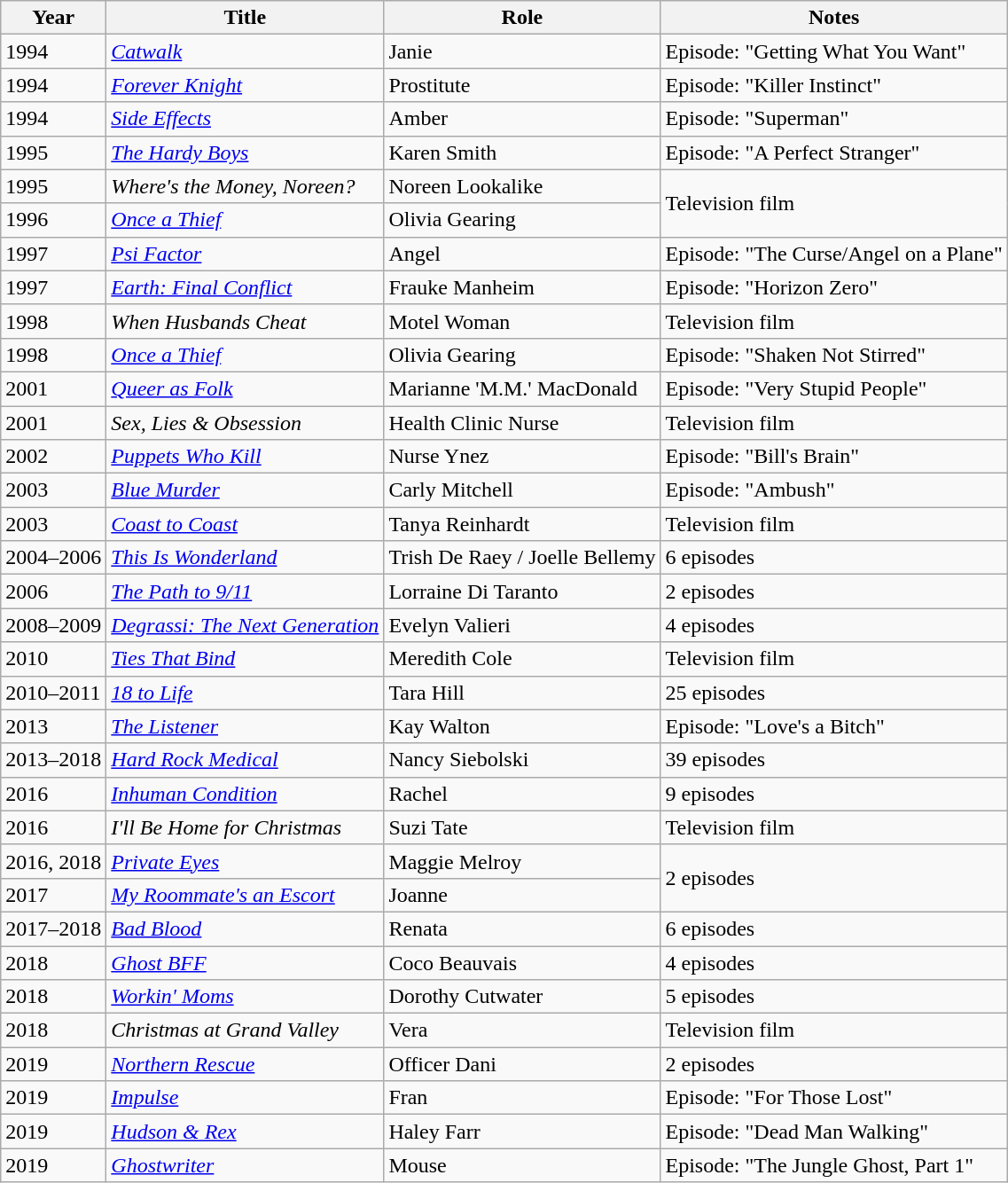<table class="wikitable sortable">
<tr>
<th>Year</th>
<th>Title</th>
<th>Role</th>
<th class="unsortable">Notes</th>
</tr>
<tr>
<td>1994</td>
<td><a href='#'><em>Catwalk</em></a></td>
<td>Janie</td>
<td>Episode: "Getting What You Want"</td>
</tr>
<tr>
<td>1994</td>
<td><em><a href='#'>Forever Knight</a></em></td>
<td>Prostitute</td>
<td>Episode: "Killer Instinct"</td>
</tr>
<tr>
<td>1994</td>
<td><a href='#'><em>Side Effects</em></a></td>
<td>Amber</td>
<td>Episode: "Superman"</td>
</tr>
<tr>
<td>1995</td>
<td data-sort-value="Hardy Boys, The"><a href='#'><em>The Hardy Boys</em></a></td>
<td>Karen Smith</td>
<td>Episode: "A Perfect Stranger"</td>
</tr>
<tr>
<td>1995</td>
<td><em>Where's the Money, Noreen?</em></td>
<td>Noreen Lookalike</td>
<td rowspan="2">Television film</td>
</tr>
<tr>
<td>1996</td>
<td><a href='#'><em>Once a Thief</em></a></td>
<td>Olivia Gearing</td>
</tr>
<tr>
<td>1997</td>
<td><em><a href='#'>Psi Factor</a></em></td>
<td>Angel</td>
<td>Episode: "The Curse/Angel on a Plane"</td>
</tr>
<tr>
<td>1997</td>
<td><em><a href='#'>Earth: Final Conflict</a></em></td>
<td>Frauke Manheim</td>
<td>Episode: "Horizon Zero"</td>
</tr>
<tr>
<td>1998</td>
<td><em>When Husbands Cheat</em></td>
<td>Motel Woman</td>
<td>Television film</td>
</tr>
<tr>
<td>1998</td>
<td><a href='#'><em>Once a Thief</em></a></td>
<td>Olivia Gearing</td>
<td>Episode: "Shaken Not Stirred"</td>
</tr>
<tr>
<td>2001</td>
<td><a href='#'><em>Queer as Folk</em></a></td>
<td>Marianne 'M.M.' MacDonald</td>
<td>Episode: "Very Stupid People"</td>
</tr>
<tr>
<td>2001</td>
<td><em>Sex, Lies & Obsession</em></td>
<td>Health Clinic Nurse</td>
<td>Television film</td>
</tr>
<tr>
<td>2002</td>
<td><em><a href='#'>Puppets Who Kill</a></em></td>
<td>Nurse Ynez</td>
<td>Episode: "Bill's Brain"</td>
</tr>
<tr>
<td>2003</td>
<td><a href='#'><em>Blue Murder</em></a></td>
<td>Carly Mitchell</td>
<td>Episode: "Ambush"</td>
</tr>
<tr>
<td>2003</td>
<td><a href='#'><em>Coast to Coast</em></a></td>
<td>Tanya Reinhardt</td>
<td>Television film</td>
</tr>
<tr>
<td>2004–2006</td>
<td><em><a href='#'>This Is Wonderland</a></em></td>
<td>Trish De Raey / Joelle Bellemy</td>
<td>6 episodes</td>
</tr>
<tr>
<td>2006</td>
<td data-sort-value="Path to 9/11, The"><em><a href='#'>The Path to 9/11</a></em></td>
<td>Lorraine Di Taranto</td>
<td>2 episodes</td>
</tr>
<tr>
<td>2008–2009</td>
<td><em><a href='#'>Degrassi: The Next Generation</a></em></td>
<td>Evelyn Valieri</td>
<td>4 episodes</td>
</tr>
<tr>
<td>2010</td>
<td><a href='#'><em>Ties That Bind</em></a></td>
<td>Meredith Cole</td>
<td>Television film</td>
</tr>
<tr>
<td>2010–2011</td>
<td><em><a href='#'>18 to Life</a></em></td>
<td>Tara Hill</td>
<td>25 episodes</td>
</tr>
<tr>
<td>2013</td>
<td data-sort-value="Listener, The"><a href='#'><em>The Listener</em></a></td>
<td>Kay Walton</td>
<td>Episode: "Love's a Bitch"</td>
</tr>
<tr>
<td>2013–2018</td>
<td><em><a href='#'>Hard Rock Medical</a></em></td>
<td>Nancy Siebolski</td>
<td>39 episodes</td>
</tr>
<tr>
<td>2016</td>
<td><a href='#'><em>Inhuman Condition</em></a></td>
<td>Rachel</td>
<td>9 episodes</td>
</tr>
<tr>
<td>2016</td>
<td><em>I'll Be Home for Christmas</em></td>
<td>Suzi Tate</td>
<td>Television film</td>
</tr>
<tr>
<td>2016, 2018</td>
<td><a href='#'><em>Private Eyes</em></a></td>
<td>Maggie Melroy</td>
<td rowspan="2">2 episodes</td>
</tr>
<tr>
<td>2017</td>
<td><em><a href='#'>My Roommate's an Escort</a></em></td>
<td>Joanne</td>
</tr>
<tr>
<td>2017–2018</td>
<td><a href='#'><em>Bad Blood</em></a></td>
<td>Renata</td>
<td>6 episodes</td>
</tr>
<tr>
<td>2018</td>
<td><em><a href='#'>Ghost BFF</a></em></td>
<td>Coco Beauvais</td>
<td>4 episodes</td>
</tr>
<tr>
<td>2018</td>
<td><em><a href='#'>Workin' Moms</a></em></td>
<td>Dorothy Cutwater</td>
<td>5 episodes</td>
</tr>
<tr>
<td>2018</td>
<td><em>Christmas at Grand Valley</em></td>
<td>Vera</td>
<td>Television film</td>
</tr>
<tr>
<td>2019</td>
<td><em><a href='#'>Northern Rescue</a></em></td>
<td>Officer Dani</td>
<td>2 episodes</td>
</tr>
<tr>
<td>2019</td>
<td><a href='#'><em>Impulse</em></a></td>
<td>Fran</td>
<td>Episode: "For Those Lost"</td>
</tr>
<tr>
<td>2019</td>
<td><em><a href='#'>Hudson & Rex</a></em></td>
<td>Haley Farr</td>
<td>Episode: "Dead Man Walking"</td>
</tr>
<tr>
<td>2019</td>
<td><a href='#'><em>Ghostwriter</em></a></td>
<td>Mouse</td>
<td>Episode: "The Jungle Ghost, Part 1"</td>
</tr>
</table>
